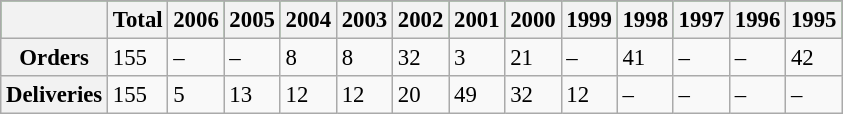<table class="wikitable" style="font-size:95%;">
<tr style="background:#007000;">
<th></th>
<th>Total</th>
<th>2006</th>
<th>2005</th>
<th>2004</th>
<th>2003</th>
<th>2002</th>
<th>2001</th>
<th>2000</th>
<th>1999</th>
<th>1998</th>
<th>1997</th>
<th>1996</th>
<th>1995</th>
</tr>
<tr>
<th>Orders</th>
<td>155</td>
<td>–</td>
<td>–</td>
<td>8</td>
<td>8</td>
<td>32</td>
<td>3</td>
<td>21</td>
<td>–</td>
<td>41</td>
<td>–</td>
<td>–</td>
<td>42</td>
</tr>
<tr>
<th>Deliveries</th>
<td>155</td>
<td>5</td>
<td>13</td>
<td>12</td>
<td>12</td>
<td>20</td>
<td>49</td>
<td>32</td>
<td>12</td>
<td>–</td>
<td>–</td>
<td>–</td>
<td>–</td>
</tr>
</table>
